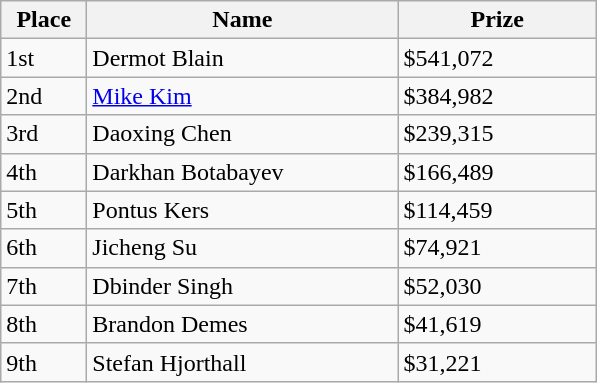<table class="wikitable">
<tr>
<th width="50">Place</th>
<th width="200">Name</th>
<th width="125">Prize</th>
</tr>
<tr>
<td>1st</td>
<td> Dermot Blain</td>
<td>$541,072</td>
</tr>
<tr>
<td>2nd</td>
<td> <a href='#'>Mike Kim</a></td>
<td>$384,982</td>
</tr>
<tr>
<td>3rd</td>
<td> Daoxing Chen</td>
<td>$239,315</td>
</tr>
<tr>
<td>4th</td>
<td> Darkhan Botabayev</td>
<td>$166,489</td>
</tr>
<tr>
<td>5th</td>
<td> Pontus Kers</td>
<td>$114,459</td>
</tr>
<tr>
<td>6th</td>
<td> Jicheng Su</td>
<td>$74,921</td>
</tr>
<tr>
<td>7th</td>
<td> Dbinder Singh</td>
<td>$52,030</td>
</tr>
<tr>
<td>8th</td>
<td> Brandon Demes</td>
<td>$41,619</td>
</tr>
<tr>
<td>9th</td>
<td> Stefan Hjorthall</td>
<td>$31,221</td>
</tr>
</table>
